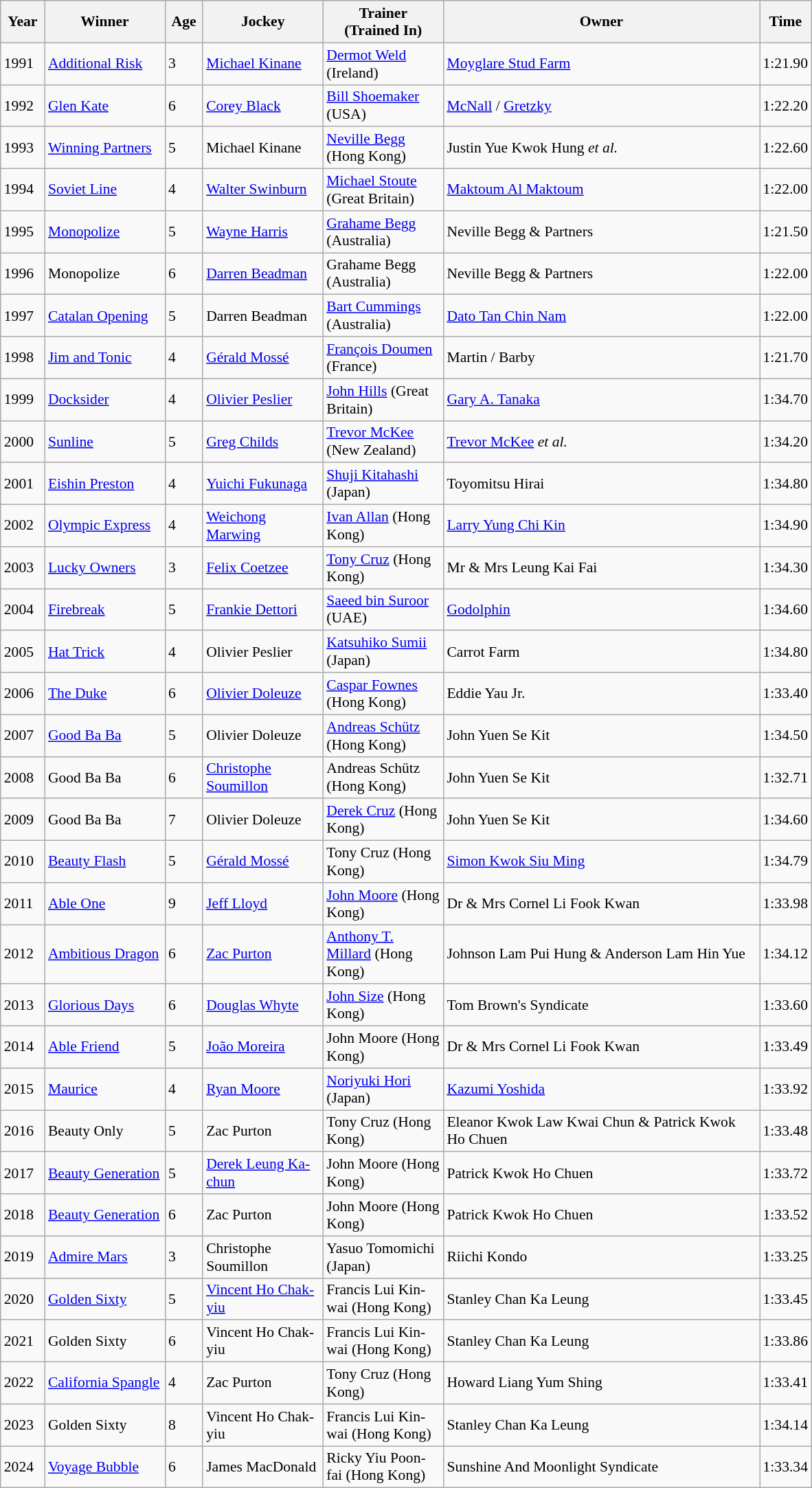<table class="wikitable sortable" style="font-size:90%">
<tr>
<th style="width:36px">Year<br></th>
<th style="width:110px">Winner<br></th>
<th style="width:30px">Age<br></th>
<th style="width:110px">Jockey<br></th>
<th style="width:110px">Trainer<br> (Trained In)</th>
<th style="width:300px">Owner<br></th>
<th style="width:40px">Time<br></th>
</tr>
<tr>
<td>1991</td>
<td><a href='#'>Additional Risk</a></td>
<td>3</td>
<td><a href='#'>Michael Kinane</a></td>
<td><a href='#'>Dermot Weld</a> (Ireland)</td>
<td><a href='#'>Moyglare Stud Farm</a></td>
<td>1:21.90</td>
</tr>
<tr>
<td>1992</td>
<td><a href='#'>Glen Kate</a> </td>
<td>6</td>
<td><a href='#'>Corey Black</a></td>
<td><a href='#'>Bill Shoemaker</a> (USA)</td>
<td><a href='#'>McNall</a> / <a href='#'>Gretzky</a></td>
<td>1:22.20</td>
</tr>
<tr>
<td>1993</td>
<td><a href='#'>Winning Partners</a></td>
<td>5</td>
<td>Michael Kinane</td>
<td><a href='#'>Neville Begg</a> (Hong Kong)</td>
<td>Justin Yue Kwok Hung <em>et al.</em></td>
<td>1:22.60</td>
</tr>
<tr>
<td>1994</td>
<td><a href='#'>Soviet Line</a></td>
<td>4</td>
<td><a href='#'>Walter Swinburn</a></td>
<td><a href='#'>Michael Stoute</a> (Great Britain)</td>
<td><a href='#'>Maktoum Al Maktoum</a></td>
<td>1:22.00</td>
</tr>
<tr>
<td>1995</td>
<td><a href='#'>Monopolize</a></td>
<td>5</td>
<td><a href='#'>Wayne Harris</a></td>
<td><a href='#'>Grahame Begg</a> (Australia)</td>
<td>Neville Begg & Partners</td>
<td>1:21.50</td>
</tr>
<tr>
<td>1996</td>
<td>Monopolize</td>
<td>6</td>
<td><a href='#'>Darren Beadman</a></td>
<td>Grahame Begg (Australia)</td>
<td>Neville Begg & Partners</td>
<td>1:22.00</td>
</tr>
<tr>
<td>1997</td>
<td><a href='#'>Catalan Opening</a></td>
<td>5</td>
<td>Darren Beadman</td>
<td><a href='#'>Bart Cummings</a> (Australia)</td>
<td><a href='#'>Dato Tan Chin Nam</a></td>
<td>1:22.00</td>
</tr>
<tr>
<td>1998</td>
<td><a href='#'>Jim and Tonic</a></td>
<td>4</td>
<td><a href='#'>Gérald Mossé</a></td>
<td><a href='#'>François Doumen</a> (France)</td>
<td>Martin / Barby </td>
<td>1:21.70</td>
</tr>
<tr>
<td>1999</td>
<td><a href='#'>Docksider</a></td>
<td>4</td>
<td><a href='#'>Olivier Peslier</a></td>
<td><a href='#'>John Hills</a> (Great Britain)</td>
<td><a href='#'>Gary A. Tanaka</a></td>
<td>1:34.70</td>
</tr>
<tr>
<td>2000</td>
<td><a href='#'>Sunline</a></td>
<td>5</td>
<td><a href='#'>Greg Childs</a></td>
<td><a href='#'>Trevor McKee</a> (New Zealand)</td>
<td><a href='#'>Trevor McKee</a> <em>et al.</em></td>
<td>1:34.20</td>
</tr>
<tr>
<td>2001</td>
<td><a href='#'>Eishin Preston</a></td>
<td>4</td>
<td><a href='#'>Yuichi Fukunaga</a></td>
<td><a href='#'>Shuji Kitahashi</a> (Japan)</td>
<td>Toyomitsu Hirai</td>
<td>1:34.80</td>
</tr>
<tr>
<td>2002</td>
<td><a href='#'>Olympic Express</a></td>
<td>4</td>
<td><a href='#'>Weichong Marwing</a></td>
<td><a href='#'>Ivan Allan</a> (Hong Kong)</td>
<td><a href='#'>Larry Yung Chi Kin</a></td>
<td>1:34.90</td>
</tr>
<tr>
<td>2003</td>
<td><a href='#'>Lucky Owners</a></td>
<td>3</td>
<td><a href='#'>Felix Coetzee</a></td>
<td><a href='#'>Tony Cruz</a> (Hong Kong)</td>
<td>Mr & Mrs Leung Kai Fai</td>
<td>1:34.30</td>
</tr>
<tr>
<td>2004</td>
<td><a href='#'>Firebreak</a></td>
<td>5</td>
<td><a href='#'>Frankie Dettori</a></td>
<td><a href='#'>Saeed bin Suroor</a> (UAE)</td>
<td><a href='#'>Godolphin</a></td>
<td>1:34.60</td>
</tr>
<tr>
<td>2005</td>
<td><a href='#'>Hat Trick</a></td>
<td>4</td>
<td>Olivier Peslier</td>
<td><a href='#'>Katsuhiko Sumii</a> (Japan)</td>
<td>Carrot Farm</td>
<td>1:34.80</td>
</tr>
<tr>
<td>2006</td>
<td><a href='#'>The Duke</a></td>
<td>6</td>
<td><a href='#'>Olivier Doleuze</a></td>
<td><a href='#'>Caspar Fownes</a> (Hong Kong)</td>
<td>Eddie Yau Jr.</td>
<td>1:33.40</td>
</tr>
<tr>
<td>2007</td>
<td><a href='#'>Good Ba Ba</a></td>
<td>5</td>
<td>Olivier Doleuze</td>
<td><a href='#'>Andreas Schütz</a> (Hong Kong)</td>
<td>John Yuen Se Kit</td>
<td>1:34.50</td>
</tr>
<tr>
<td>2008</td>
<td>Good Ba Ba</td>
<td>6</td>
<td><a href='#'>Christophe Soumillon</a></td>
<td>Andreas Schütz (Hong Kong)</td>
<td>John Yuen Se Kit</td>
<td>1:32.71</td>
</tr>
<tr>
<td>2009</td>
<td>Good Ba Ba</td>
<td>7</td>
<td>Olivier Doleuze</td>
<td><a href='#'>Derek Cruz</a> (Hong Kong)</td>
<td>John Yuen Se Kit</td>
<td>1:34.60</td>
</tr>
<tr>
<td>2010</td>
<td><a href='#'>Beauty Flash</a></td>
<td>5</td>
<td><a href='#'>Gérald Mossé</a></td>
<td>Tony Cruz (Hong Kong)</td>
<td><a href='#'>Simon Kwok Siu Ming</a></td>
<td>1:34.79</td>
</tr>
<tr>
<td>2011</td>
<td><a href='#'>Able One</a></td>
<td>9</td>
<td><a href='#'>Jeff Lloyd</a></td>
<td><a href='#'>John Moore</a> (Hong Kong)</td>
<td>Dr & Mrs Cornel Li Fook Kwan</td>
<td>1:33.98</td>
</tr>
<tr>
<td>2012</td>
<td><a href='#'>Ambitious Dragon</a></td>
<td>6</td>
<td><a href='#'>Zac Purton</a></td>
<td><a href='#'>Anthony T. Millard</a> (Hong Kong)</td>
<td>Johnson Lam Pui Hung & Anderson Lam Hin Yue</td>
<td>1:34.12</td>
</tr>
<tr>
<td>2013</td>
<td><a href='#'>Glorious Days</a></td>
<td>6</td>
<td><a href='#'>Douglas Whyte</a></td>
<td><a href='#'>John Size</a> (Hong Kong)</td>
<td>Tom Brown's Syndicate</td>
<td>1:33.60</td>
</tr>
<tr>
<td>2014</td>
<td><a href='#'>Able Friend</a></td>
<td>5</td>
<td><a href='#'>João Moreira</a></td>
<td>John Moore (Hong Kong)</td>
<td>Dr & Mrs Cornel Li Fook Kwan</td>
<td>1:33.49</td>
</tr>
<tr>
<td>2015</td>
<td><a href='#'>Maurice</a></td>
<td>4</td>
<td><a href='#'>Ryan Moore</a></td>
<td><a href='#'>Noriyuki Hori</a> (Japan)</td>
<td><a href='#'>Kazumi Yoshida</a></td>
<td>1:33.92</td>
</tr>
<tr>
<td>2016</td>
<td>Beauty Only</td>
<td>5</td>
<td>Zac Purton</td>
<td>Tony Cruz (Hong Kong)</td>
<td>Eleanor Kwok Law Kwai Chun & Patrick Kwok Ho Chuen</td>
<td>1:33.48</td>
</tr>
<tr>
<td>2017</td>
<td><a href='#'>Beauty Generation</a></td>
<td>5</td>
<td><a href='#'>Derek Leung Ka-chun</a></td>
<td>John Moore (Hong Kong)</td>
<td>Patrick Kwok Ho Chuen</td>
<td>1:33.72</td>
</tr>
<tr>
<td>2018</td>
<td><a href='#'>Beauty Generation</a></td>
<td>6</td>
<td>Zac Purton</td>
<td>John Moore (Hong Kong)</td>
<td>Patrick Kwok Ho Chuen</td>
<td>1:33.52</td>
</tr>
<tr>
<td>2019</td>
<td><a href='#'>Admire Mars</a></td>
<td>3</td>
<td>Christophe Soumillon</td>
<td>Yasuo Tomomichi (Japan)</td>
<td>Riichi Kondo</td>
<td>1:33.25</td>
</tr>
<tr>
<td>2020</td>
<td><a href='#'>Golden Sixty</a></td>
<td>5</td>
<td><a href='#'>Vincent Ho Chak-yiu</a></td>
<td>Francis Lui Kin-wai (Hong Kong)</td>
<td>Stanley Chan Ka Leung</td>
<td>1:33.45</td>
</tr>
<tr>
<td>2021</td>
<td>Golden Sixty</td>
<td>6</td>
<td>Vincent Ho Chak-yiu</td>
<td>Francis Lui Kin-wai (Hong Kong)</td>
<td>Stanley Chan Ka Leung</td>
<td>1:33.86</td>
</tr>
<tr>
<td>2022</td>
<td><a href='#'>California Spangle</a></td>
<td>4</td>
<td>Zac Purton</td>
<td>Tony Cruz (Hong Kong)</td>
<td>Howard Liang Yum Shing</td>
<td>1:33.41</td>
</tr>
<tr>
<td>2023</td>
<td>Golden Sixty</td>
<td>8</td>
<td>Vincent Ho Chak-yiu</td>
<td>Francis Lui Kin-wai (Hong Kong)</td>
<td>Stanley Chan Ka Leung</td>
<td>1:34.14</td>
</tr>
<tr>
<td>2024</td>
<td><a href='#'>Voyage Bubble</a></td>
<td>6</td>
<td>James MacDonald</td>
<td>Ricky Yiu Poon-fai (Hong Kong)</td>
<td>Sunshine And Moonlight Syndicate</td>
<td>1:33.34</td>
</tr>
</table>
